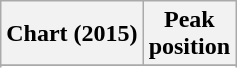<table class="wikitable sortable" border="1">
<tr>
<th>Chart (2015)</th>
<th>Peak<br>position</th>
</tr>
<tr>
</tr>
<tr>
</tr>
</table>
